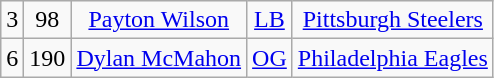<table class="wikitable" style="text-align:center">
<tr>
<td>3</td>
<td>98</td>
<td><a href='#'>Payton Wilson</a></td>
<td><a href='#'>LB</a></td>
<td><a href='#'>Pittsburgh Steelers</a></td>
</tr>
<tr>
<td>6</td>
<td>190</td>
<td><a href='#'>Dylan McMahon</a></td>
<td><a href='#'>OG</a></td>
<td><a href='#'>Philadelphia Eagles</a></td>
</tr>
</table>
